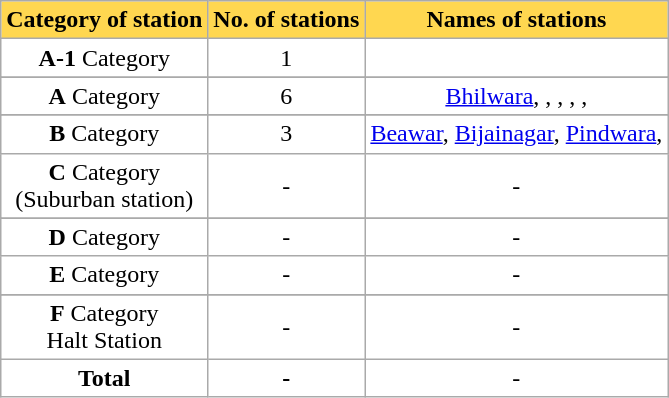<table class="wikitable sortable" style="background:#fff;">
<tr>
<th style="background:#ffd750;" !>Category of station</th>
<th style="background:#ffd750;" !>No. of stations</th>
<th style="background:#ffd750;" !>Names of stations</th>
</tr>
<tr>
<td style="text-align:center;"><strong>A-1</strong> Category</td>
<td style="text-align:center;">1</td>
<td style="text-align:center;"></td>
</tr>
<tr>
</tr>
<tr>
<td style="text-align:center;"><strong>A</strong> Category</td>
<td style="text-align:center;">6</td>
<td style="text-align:center;"><a href='#'>Bhilwara</a>, , , , , </td>
</tr>
<tr>
</tr>
<tr>
<td style="text-align:center;"><strong>B</strong> Category</td>
<td style="text-align:center;">3</td>
<td style="text-align:center;"><a href='#'>Beawar</a>, <a href='#'>Bijainagar</a>, <a href='#'>Pindwara</a>,</td>
</tr>
<tr>
<td style="text-align:center;"><strong>C</strong> Category<br>(Suburban station)</td>
<td style="text-align:center;">-</td>
<td style="text-align:center;">-</td>
</tr>
<tr>
</tr>
<tr>
<td style="text-align:center;"><strong>D</strong> Category</td>
<td style="text-align:center;">-</td>
<td style="text-align:center;">-</td>
</tr>
<tr>
<td style="text-align:center;"><strong>E</strong> Category</td>
<td style="text-align:center;">-</td>
<td style="text-align:center;">-</td>
</tr>
<tr>
</tr>
<tr>
<td style="text-align:center;"><strong>F</strong> Category<br>Halt Station</td>
<td style="text-align:center;">-</td>
<td style="text-align:center;">-</td>
</tr>
<tr>
<td style="text-align:center;"><strong>Total</strong></td>
<td style="text-align:center;"><strong>-</strong></td>
<td style="text-align:center;">-</td>
</tr>
</table>
